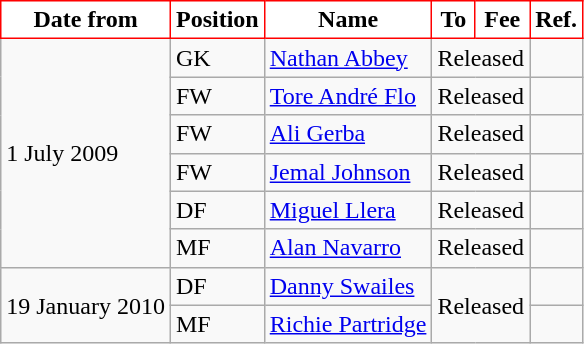<table class="wikitable">
<tr>
<th style="background:#FFFFFF; color:black; border:1px solid red;">Date from</th>
<th style="background:#FFFFFF; color:black; border:1px solid red;">Position</th>
<th style="background:#FFFFFF; color:black; border:1px solid red;">Name</th>
<th style="background:#FFFFFF; color:black; border:1px solid red;">To</th>
<th style="background:#FFFFFF; color:black; border:1px solid red;">Fee</th>
<th style="background:#FFFFFF; color:black; border:1px solid red;">Ref.</th>
</tr>
<tr>
<td rowspan="6">1 July 2009</td>
<td>GK</td>
<td> <a href='#'>Nathan Abbey</a></td>
<td colspan="2">Released</td>
<td></td>
</tr>
<tr>
<td>FW</td>
<td> <a href='#'>Tore André Flo</a></td>
<td colspan="2">Released</td>
<td></td>
</tr>
<tr>
<td>FW</td>
<td> <a href='#'>Ali Gerba</a></td>
<td colspan="2">Released</td>
<td></td>
</tr>
<tr>
<td>FW</td>
<td> <a href='#'>Jemal Johnson</a></td>
<td colspan="2">Released</td>
<td></td>
</tr>
<tr>
<td>DF</td>
<td> <a href='#'>Miguel Llera</a></td>
<td colspan="2">Released</td>
<td></td>
</tr>
<tr>
<td>MF</td>
<td> <a href='#'>Alan Navarro</a></td>
<td colspan="2">Released</td>
<td></td>
</tr>
<tr>
<td rowspan="2">19 January 2010</td>
<td>DF</td>
<td> <a href='#'>Danny Swailes</a></td>
<td colspan="2" rowspan="2">Released</td>
<td></td>
</tr>
<tr>
<td>MF</td>
<td> <a href='#'>Richie Partridge</a></td>
<td></td>
</tr>
</table>
